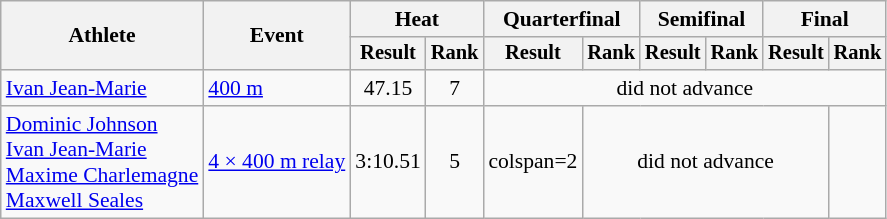<table class="wikitable" style="font-size:90%">
<tr>
<th rowspan="2">Athlete</th>
<th rowspan="2">Event</th>
<th colspan="2">Heat</th>
<th colspan="2">Quarterfinal</th>
<th colspan="2">Semifinal</th>
<th colspan="2">Final</th>
</tr>
<tr style="font-size:95%">
<th>Result</th>
<th>Rank</th>
<th>Result</th>
<th>Rank</th>
<th>Result</th>
<th>Rank</th>
<th>Result</th>
<th>Rank</th>
</tr>
<tr align=center>
<td align=left><a href='#'>Ivan Jean-Marie</a></td>
<td align=left><a href='#'>400 m</a></td>
<td>47.15</td>
<td>7</td>
<td colspan=6>did not advance</td>
</tr>
<tr align=center>
<td align=left><a href='#'>Dominic Johnson</a><br><a href='#'>Ivan Jean-Marie</a><br><a href='#'>Maxime Charlemagne</a><br><a href='#'>Maxwell Seales</a></td>
<td align=left><a href='#'>4 × 400 m relay</a></td>
<td>3:10.51</td>
<td>5</td>
<td>colspan=2 </td>
<td colspan=4>did not advance</td>
</tr>
</table>
